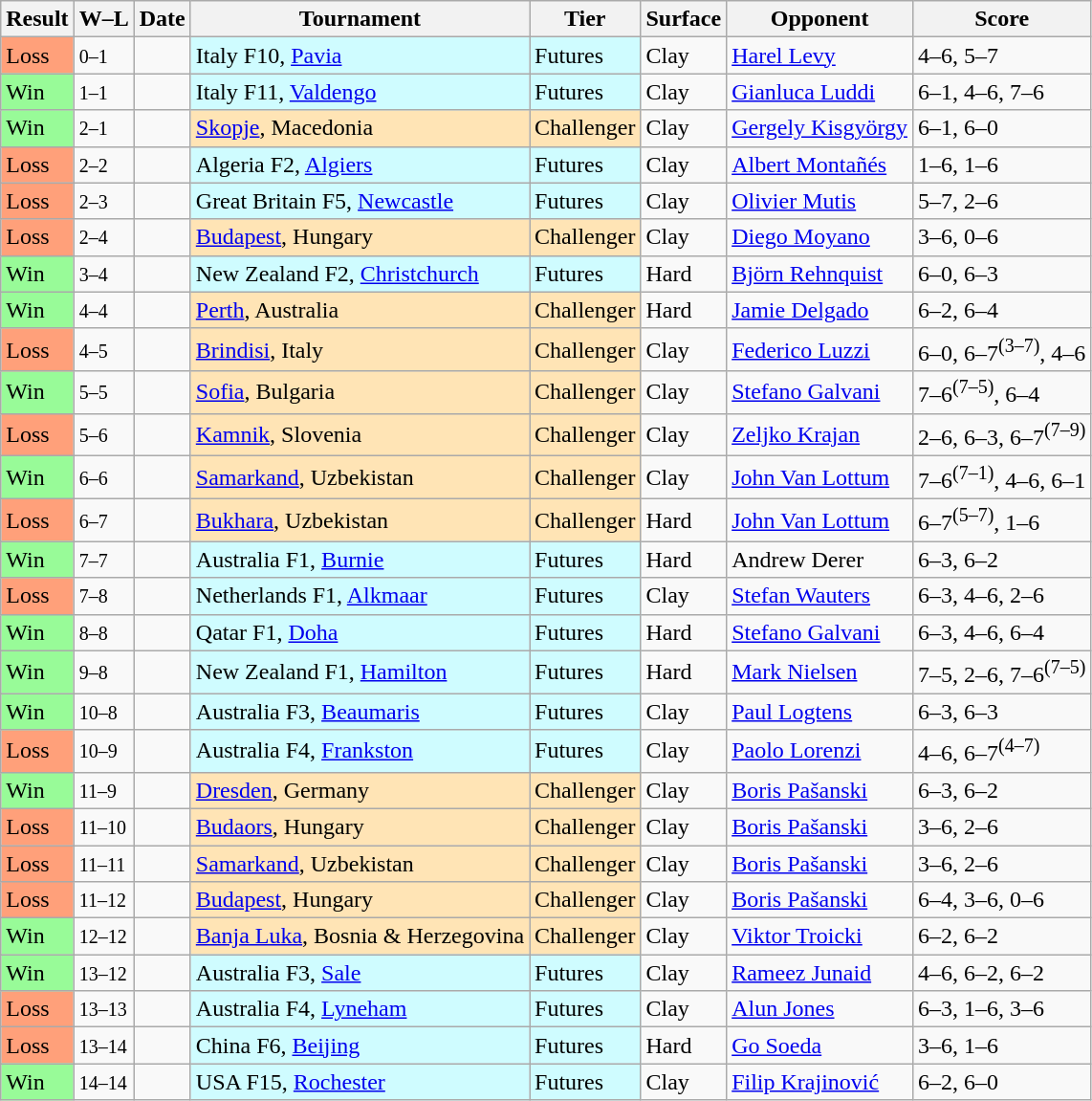<table class="sortable wikitable">
<tr>
<th>Result</th>
<th class="unsortable">W–L</th>
<th>Date</th>
<th>Tournament</th>
<th>Tier</th>
<th>Surface</th>
<th>Opponent</th>
<th class="unsortable">Score</th>
</tr>
<tr>
<td style="background:#ffa07a;">Loss</td>
<td><small>0–1</small></td>
<td></td>
<td style="background:#cffcff;">Italy F10, <a href='#'>Pavia</a></td>
<td style="background:#cffcff;">Futures</td>
<td>Clay</td>
<td> <a href='#'>Harel Levy</a></td>
<td>4–6, 5–7</td>
</tr>
<tr>
<td style="background:#98fb98;">Win</td>
<td><small>1–1</small></td>
<td></td>
<td style="background:#cffcff;">Italy F11, <a href='#'>Valdengo</a></td>
<td style="background:#cffcff;">Futures</td>
<td>Clay</td>
<td> <a href='#'>Gianluca Luddi</a></td>
<td>6–1, 4–6, 7–6</td>
</tr>
<tr>
<td style="background:#98fb98;">Win</td>
<td><small>2–1</small></td>
<td></td>
<td style="background:moccasin;"><a href='#'>Skopje</a>, Macedonia</td>
<td style="background:moccasin;">Challenger</td>
<td>Clay</td>
<td> <a href='#'>Gergely Kisgyörgy</a></td>
<td>6–1, 6–0</td>
</tr>
<tr>
<td style="background:#ffa07a;">Loss</td>
<td><small>2–2</small></td>
<td></td>
<td style="background:#cffcff;">Algeria F2, <a href='#'>Algiers</a></td>
<td style="background:#cffcff;">Futures</td>
<td>Clay</td>
<td> <a href='#'>Albert Montañés</a></td>
<td>1–6, 1–6</td>
</tr>
<tr>
<td style="background:#ffa07a;">Loss</td>
<td><small>2–3</small></td>
<td></td>
<td style="background:#cffcff;">Great Britain F5, <a href='#'>Newcastle</a></td>
<td style="background:#cffcff;">Futures</td>
<td>Clay</td>
<td> <a href='#'>Olivier Mutis</a></td>
<td>5–7, 2–6</td>
</tr>
<tr>
<td style="background:#ffa07a;">Loss</td>
<td><small>2–4</small></td>
<td></td>
<td style="background:moccasin;"><a href='#'>Budapest</a>, Hungary</td>
<td style="background:moccasin;">Challenger</td>
<td>Clay</td>
<td> <a href='#'>Diego Moyano</a></td>
<td>3–6, 0–6</td>
</tr>
<tr>
<td style="background:#98fb98;">Win</td>
<td><small>3–4</small></td>
<td></td>
<td style="background:#cffcff;">New Zealand F2, <a href='#'>Christchurch</a></td>
<td style="background:#cffcff;">Futures</td>
<td>Hard</td>
<td> <a href='#'>Björn Rehnquist</a></td>
<td>6–0, 6–3</td>
</tr>
<tr>
<td style="background:#98fb98;">Win</td>
<td><small>4–4</small></td>
<td></td>
<td style="background:moccasin;"><a href='#'>Perth</a>, Australia</td>
<td style="background:moccasin;">Challenger</td>
<td>Hard</td>
<td> <a href='#'>Jamie Delgado</a></td>
<td>6–2, 6–4</td>
</tr>
<tr>
<td style="background:#ffa07a;">Loss</td>
<td><small>4–5</small></td>
<td></td>
<td style="background:moccasin;"><a href='#'>Brindisi</a>, Italy</td>
<td style="background:moccasin;">Challenger</td>
<td>Clay</td>
<td> <a href='#'>Federico Luzzi</a></td>
<td>6–0, 6–7<sup>(3–7)</sup>, 4–6</td>
</tr>
<tr>
<td style="background:#98fb98;">Win</td>
<td><small>5–5</small></td>
<td></td>
<td style="background:moccasin;"><a href='#'>Sofia</a>, Bulgaria</td>
<td style="background:moccasin;">Challenger</td>
<td>Clay</td>
<td> <a href='#'>Stefano Galvani</a></td>
<td>7–6<sup>(7–5)</sup>, 6–4</td>
</tr>
<tr>
<td style="background:#ffa07a;">Loss</td>
<td><small>5–6</small></td>
<td></td>
<td style="background:moccasin;"><a href='#'>Kamnik</a>, Slovenia</td>
<td style="background:moccasin;">Challenger</td>
<td>Clay</td>
<td> <a href='#'>Zeljko Krajan</a></td>
<td>2–6, 6–3, 6–7<sup>(7–9)</sup></td>
</tr>
<tr>
<td style="background:#98fb98;">Win</td>
<td><small>6–6</small></td>
<td></td>
<td style="background:moccasin;"><a href='#'>Samarkand</a>, Uzbekistan</td>
<td style="background:moccasin;">Challenger</td>
<td>Clay</td>
<td> <a href='#'>John Van Lottum</a></td>
<td>7–6<sup>(7–1)</sup>, 4–6, 6–1</td>
</tr>
<tr>
<td style="background:#ffa07a;">Loss</td>
<td><small>6–7</small></td>
<td></td>
<td style="background:moccasin;"><a href='#'>Bukhara</a>, Uzbekistan</td>
<td style="background:moccasin;">Challenger</td>
<td>Hard</td>
<td> <a href='#'>John Van Lottum</a></td>
<td>6–7<sup>(5–7)</sup>, 1–6</td>
</tr>
<tr>
<td style="background:#98fb98;">Win</td>
<td><small>7–7</small></td>
<td></td>
<td style="background:#cffcff;">Australia F1, <a href='#'>Burnie</a></td>
<td style="background:#cffcff;">Futures</td>
<td>Hard</td>
<td> Andrew Derer</td>
<td>6–3, 6–2</td>
</tr>
<tr>
<td style="background:#ffa07a;">Loss</td>
<td><small>7–8</small></td>
<td></td>
<td style="background:#cffcff;">Netherlands F1, <a href='#'>Alkmaar</a></td>
<td style="background:#cffcff;">Futures</td>
<td>Clay</td>
<td> <a href='#'>Stefan Wauters</a></td>
<td>6–3, 4–6, 2–6</td>
</tr>
<tr>
<td style="background:#98fb98;">Win</td>
<td><small>8–8</small></td>
<td></td>
<td style="background:#cffcff;">Qatar F1, <a href='#'>Doha</a></td>
<td style="background:#cffcff;">Futures</td>
<td>Hard</td>
<td> <a href='#'>Stefano Galvani</a></td>
<td>6–3, 4–6, 6–4</td>
</tr>
<tr>
<td style="background:#98fb98;">Win</td>
<td><small>9–8</small></td>
<td></td>
<td style="background:#cffcff;">New Zealand F1, <a href='#'>Hamilton</a></td>
<td style="background:#cffcff;">Futures</td>
<td>Hard</td>
<td> <a href='#'>Mark Nielsen</a></td>
<td>7–5, 2–6, 7–6<sup>(7–5)</sup></td>
</tr>
<tr>
<td style="background:#98fb98;">Win</td>
<td><small>10–8</small></td>
<td></td>
<td style="background:#cffcff;">Australia F3, <a href='#'>Beaumaris</a></td>
<td style="background:#cffcff;">Futures</td>
<td>Clay</td>
<td> <a href='#'>Paul Logtens</a></td>
<td>6–3, 6–3</td>
</tr>
<tr>
<td style="background:#ffa07a;">Loss</td>
<td><small>10–9</small></td>
<td></td>
<td style="background:#cffcff;">Australia F4, <a href='#'>Frankston</a></td>
<td style="background:#cffcff;">Futures</td>
<td>Clay</td>
<td> <a href='#'>Paolo Lorenzi</a></td>
<td>4–6, 6–7<sup>(4–7)</sup></td>
</tr>
<tr>
<td style="background:#98fb98;">Win</td>
<td><small>11–9</small></td>
<td></td>
<td style="background:moccasin;"><a href='#'>Dresden</a>, Germany</td>
<td style="background:moccasin;">Challenger</td>
<td>Clay</td>
<td> <a href='#'>Boris Pašanski</a></td>
<td>6–3, 6–2</td>
</tr>
<tr>
<td style="background:#ffa07a;">Loss</td>
<td><small>11–10</small></td>
<td></td>
<td style="background:moccasin;"><a href='#'>Budaors</a>, Hungary</td>
<td style="background:moccasin;">Challenger</td>
<td>Clay</td>
<td> <a href='#'>Boris Pašanski</a></td>
<td>3–6, 2–6</td>
</tr>
<tr>
<td style="background:#ffa07a;">Loss</td>
<td><small>11–11</small></td>
<td></td>
<td style="background:moccasin;"><a href='#'>Samarkand</a>, Uzbekistan</td>
<td style="background:moccasin;">Challenger</td>
<td>Clay</td>
<td> <a href='#'>Boris Pašanski</a></td>
<td>3–6, 2–6</td>
</tr>
<tr>
<td style="background:#ffa07a;">Loss</td>
<td><small>11–12</small></td>
<td></td>
<td style="background:moccasin;"><a href='#'>Budapest</a>, Hungary</td>
<td style="background:moccasin;">Challenger</td>
<td>Clay</td>
<td> <a href='#'>Boris Pašanski</a></td>
<td>6–4, 3–6, 0–6</td>
</tr>
<tr>
<td style="background:#98fb98;">Win</td>
<td><small>12–12</small></td>
<td></td>
<td style="background:moccasin;"><a href='#'>Banja Luka</a>, Bosnia & Herzegovina</td>
<td style="background:moccasin;">Challenger</td>
<td>Clay</td>
<td> <a href='#'>Viktor Troicki</a></td>
<td>6–2, 6–2</td>
</tr>
<tr>
<td style="background:#98fb98;">Win</td>
<td><small>13–12</small></td>
<td></td>
<td style="background:#cffcff;">Australia F3, <a href='#'>Sale</a></td>
<td style="background:#cffcff;">Futures</td>
<td>Clay</td>
<td> <a href='#'>Rameez Junaid</a></td>
<td>4–6, 6–2, 6–2</td>
</tr>
<tr>
<td style="background:#ffa07a;">Loss</td>
<td><small>13–13</small></td>
<td></td>
<td style="background:#cffcff;">Australia F4, <a href='#'>Lyneham</a></td>
<td style="background:#cffcff;">Futures</td>
<td>Clay</td>
<td> <a href='#'>Alun Jones</a></td>
<td>6–3, 1–6, 3–6</td>
</tr>
<tr>
<td style="background:#ffa07a;">Loss</td>
<td><small>13–14</small></td>
<td></td>
<td style="background:#cffcff;">China F6, <a href='#'>Beijing</a></td>
<td style="background:#cffcff;">Futures</td>
<td>Hard</td>
<td> <a href='#'>Go Soeda</a></td>
<td>3–6, 1–6</td>
</tr>
<tr>
<td style="background:#98fb98;">Win</td>
<td><small>14–14</small></td>
<td></td>
<td style="background:#cffcff;">USA F15, <a href='#'>Rochester</a></td>
<td style="background:#cffcff;">Futures</td>
<td>Clay</td>
<td> <a href='#'>Filip Krajinović</a></td>
<td>6–2, 6–0</td>
</tr>
</table>
